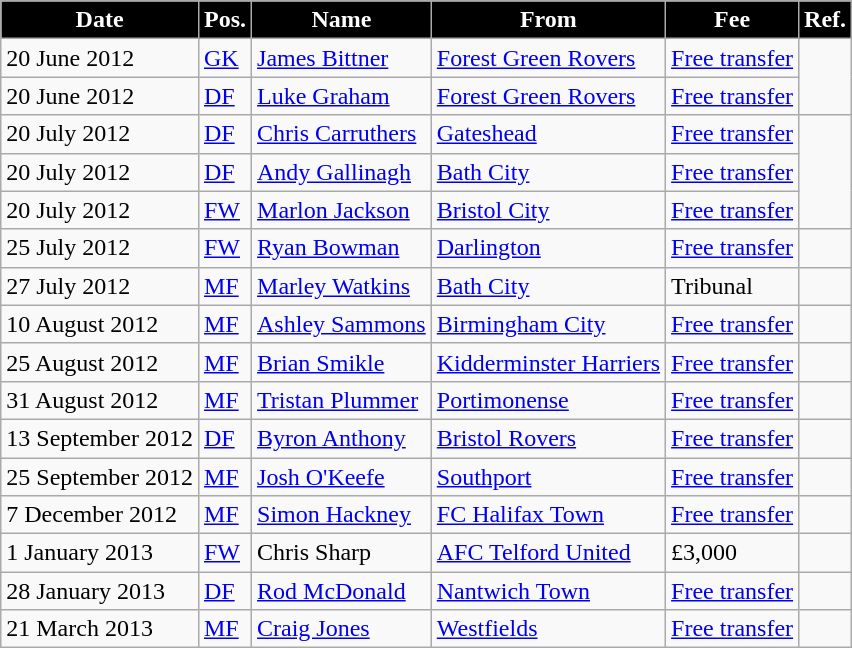<table class="wikitable defaultcenter col1left col3left col4left">
<tr>
<th style="background:#000; color:white;">Date</th>
<th style="background:#000; color:white;">Pos.</th>
<th style="background:#000; color:white;">Name</th>
<th style="background:#000; color:white;">From</th>
<th style="background:#000; color:white;">Fee</th>
<th style="background:#000; color:white;">Ref.</th>
</tr>
<tr>
<td>20 June 2012</td>
<td><a href='#'>GK</a></td>
<td> <a href='#'>James Bittner</a></td>
<td><a href='#'>Forest Green Rovers</a></td>
<td><a href='#'>Free transfer</a></td>
<td rowspan="2"></td>
</tr>
<tr>
<td>20 June 2012</td>
<td><a href='#'>DF</a></td>
<td> <a href='#'>Luke Graham</a></td>
<td><a href='#'>Forest Green Rovers</a></td>
<td><a href='#'>Free transfer</a></td>
</tr>
<tr>
<td>20 July 2012</td>
<td><a href='#'>DF</a></td>
<td> <a href='#'>Chris Carruthers</a></td>
<td><a href='#'>Gateshead</a></td>
<td><a href='#'>Free transfer</a></td>
<td rowspan="3"></td>
</tr>
<tr>
<td>20 July 2012</td>
<td><a href='#'>DF</a></td>
<td> <a href='#'>Andy Gallinagh</a></td>
<td><a href='#'>Bath City</a></td>
<td><a href='#'>Free transfer</a></td>
</tr>
<tr>
<td>20 July 2012</td>
<td><a href='#'>FW</a></td>
<td> <a href='#'>Marlon Jackson</a></td>
<td><a href='#'>Bristol City</a></td>
<td><a href='#'>Free transfer</a></td>
</tr>
<tr>
<td>25 July 2012</td>
<td><a href='#'>FW</a></td>
<td> <a href='#'>Ryan Bowman</a></td>
<td><a href='#'>Darlington</a></td>
<td><a href='#'>Free transfer</a></td>
<td></td>
</tr>
<tr>
<td>27 July 2012</td>
<td><a href='#'>MF</a></td>
<td> <a href='#'>Marley Watkins</a></td>
<td><a href='#'>Bath City</a></td>
<td>Tribunal</td>
<td></td>
</tr>
<tr>
<td>10 August 2012</td>
<td><a href='#'>MF</a></td>
<td> <a href='#'>Ashley Sammons</a></td>
<td><a href='#'>Birmingham City</a></td>
<td><a href='#'>Free transfer</a></td>
<td></td>
</tr>
<tr>
<td>25 August 2012</td>
<td><a href='#'>MF</a></td>
<td> <a href='#'>Brian Smikle</a></td>
<td><a href='#'>Kidderminster Harriers</a></td>
<td><a href='#'>Free transfer</a></td>
<td></td>
</tr>
<tr>
<td>31 August 2012</td>
<td><a href='#'>MF</a></td>
<td> <a href='#'>Tristan Plummer</a></td>
<td><a href='#'>Portimonense</a></td>
<td><a href='#'>Free transfer</a></td>
<td></td>
</tr>
<tr>
<td>13 September 2012</td>
<td><a href='#'>DF</a></td>
<td> <a href='#'>Byron Anthony</a></td>
<td><a href='#'>Bristol Rovers</a></td>
<td><a href='#'>Free transfer</a></td>
<td></td>
</tr>
<tr>
<td>25 September 2012</td>
<td><a href='#'>MF</a></td>
<td> <a href='#'>Josh O'Keefe</a></td>
<td><a href='#'>Southport</a></td>
<td><a href='#'>Free transfer</a></td>
<td></td>
</tr>
<tr>
<td>7 December 2012</td>
<td><a href='#'>MF</a></td>
<td> <a href='#'>Simon Hackney</a></td>
<td><a href='#'>FC Halifax Town</a></td>
<td><a href='#'>Free transfer</a></td>
<td></td>
</tr>
<tr>
<td>1 January 2013</td>
<td><a href='#'>FW</a></td>
<td> Chris Sharp</td>
<td><a href='#'>AFC Telford United</a></td>
<td>£3,000</td>
<td></td>
</tr>
<tr>
<td>28 January 2013</td>
<td><a href='#'>DF</a></td>
<td> <a href='#'>Rod McDonald</a></td>
<td><a href='#'>Nantwich Town</a></td>
<td><a href='#'>Free transfer</a></td>
<td></td>
</tr>
<tr>
<td>21 March 2013</td>
<td><a href='#'>MF</a></td>
<td> <a href='#'>Craig Jones</a></td>
<td><a href='#'>Westfields</a></td>
<td><a href='#'>Free transfer</a></td>
<td></td>
</tr>
</table>
